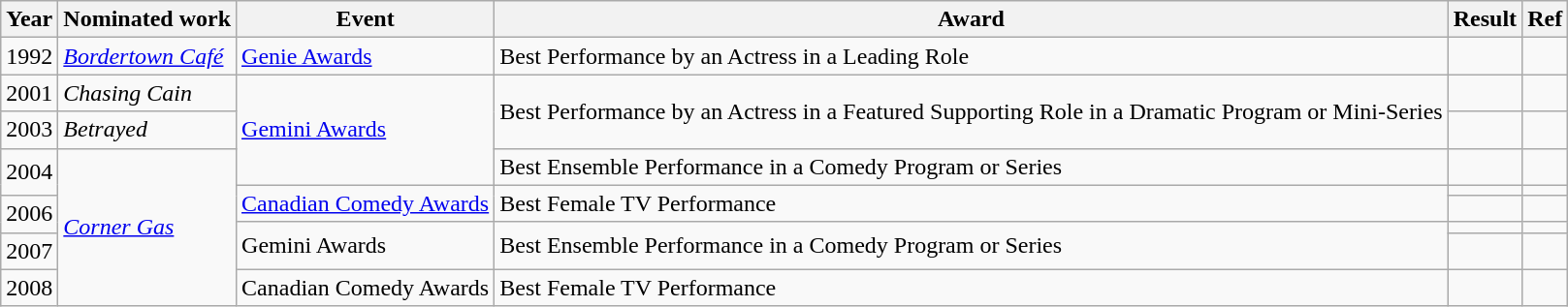<table class="wikitable">
<tr>
<th style="text-align:center;">Year</th>
<th style="text-align:center;">Nominated work</th>
<th style="text-align:center;">Event</th>
<th style="text-align:center;">Award</th>
<th style="text-align:center;">Result</th>
<th style="text-align:center;">Ref</th>
</tr>
<tr>
<td>1992</td>
<td><em><a href='#'>Bordertown Café</a></em></td>
<td><a href='#'>Genie Awards</a></td>
<td>Best Performance by an Actress in a Leading Role</td>
<td></td>
<td></td>
</tr>
<tr>
<td>2001</td>
<td><em>Chasing Cain</em></td>
<td rowspan="3"><a href='#'>Gemini Awards</a></td>
<td rowspan="2">Best Performance by an Actress in a Featured Supporting Role in a Dramatic Program or Mini-Series</td>
<td></td>
<td></td>
</tr>
<tr>
<td>2003</td>
<td><em>Betrayed</em></td>
<td></td>
<td></td>
</tr>
<tr>
<td rowspan="2">2004</td>
<td rowspan="6"><em><a href='#'>Corner Gas</a></em></td>
<td>Best Ensemble Performance in a Comedy Program or Series</td>
<td></td>
<td></td>
</tr>
<tr>
<td rowspan="2"><a href='#'>Canadian Comedy Awards</a></td>
<td rowspan="2">Best Female TV Performance</td>
<td></td>
<td></td>
</tr>
<tr>
<td rowspan="2">2006</td>
<td></td>
<td></td>
</tr>
<tr>
<td rowspan="2">Gemini Awards</td>
<td rowspan="2">Best Ensemble Performance in a Comedy Program or Series</td>
<td></td>
<td></td>
</tr>
<tr>
<td>2007</td>
<td></td>
<td></td>
</tr>
<tr>
<td>2008</td>
<td>Canadian Comedy Awards</td>
<td>Best Female TV Performance</td>
<td></td>
<td></td>
</tr>
</table>
